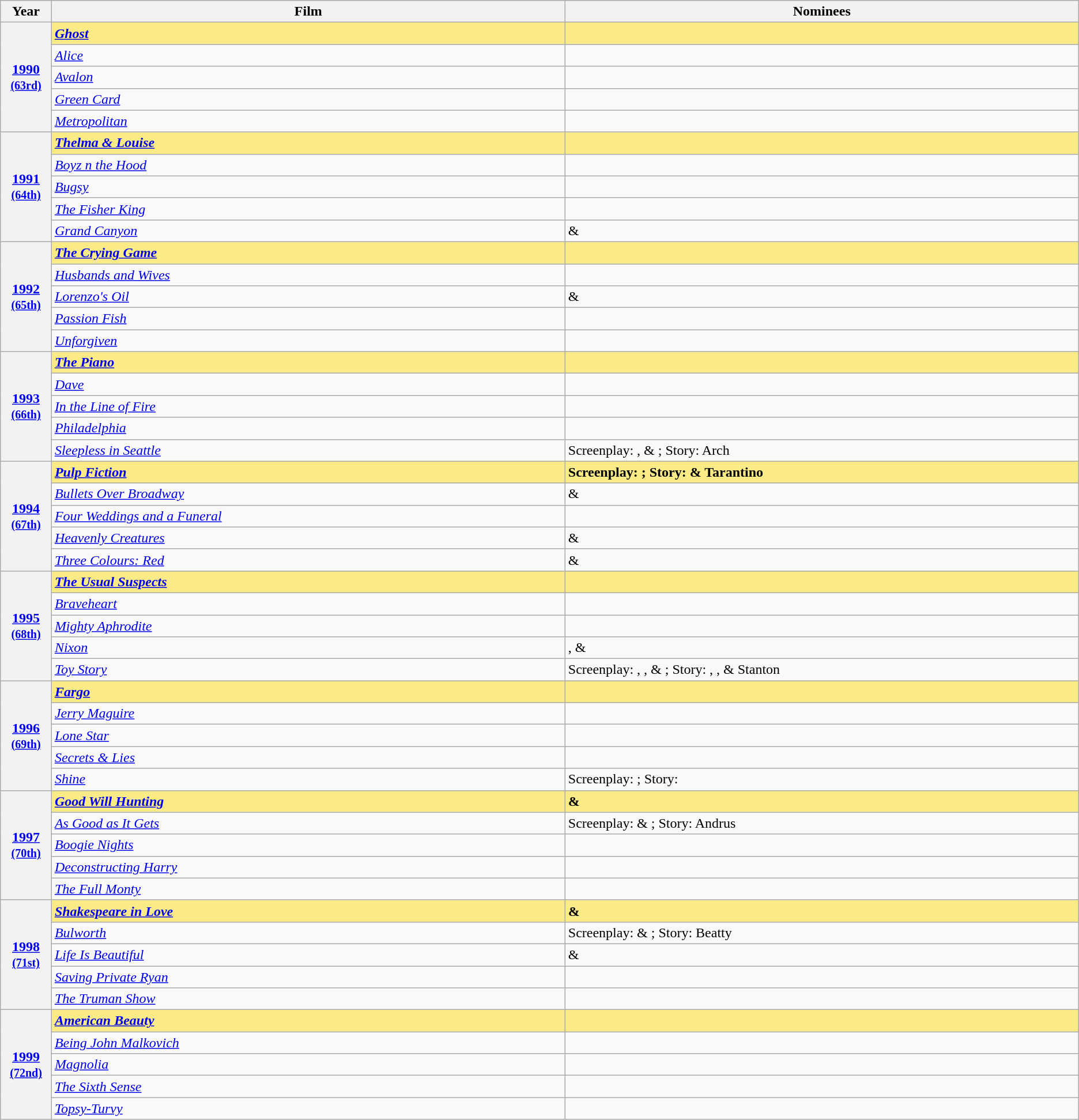<table class="wikitable">
<tr>
<th scope="col" style="width:2%;">Year</th>
<th scope="col" style="width:30%;">Film</th>
<th scope="col" style="width:30%;">Nominees</th>
</tr>
<tr>
<th scope="row" rowspan=5 style="text-align:center;"><a href='#'>1990</a><br><small><a href='#'>(63rd)</a></small> <br></th>
<td style="background:#FAEB86"><strong><em><a href='#'>Ghost</a></em></strong></td>
<td style="background:#FAEB86"><strong></strong></td>
</tr>
<tr>
<td><em><a href='#'>Alice</a></em></td>
<td></td>
</tr>
<tr>
<td><em><a href='#'>Avalon</a></em></td>
<td></td>
</tr>
<tr>
<td><em><a href='#'>Green Card</a></em></td>
<td></td>
</tr>
<tr>
<td><em><a href='#'>Metropolitan</a></em></td>
<td></td>
</tr>
<tr>
<th scope="row" rowspan=5 style="text-align:center;"><a href='#'>1991</a><br><small><a href='#'>(64th)</a></small> <br></th>
<td style="background:#FAEB86"><strong><em><a href='#'>Thelma & Louise</a></em></strong></td>
<td style="background:#FAEB86"><strong></strong></td>
</tr>
<tr>
<td><em><a href='#'>Boyz n the Hood</a></em></td>
<td></td>
</tr>
<tr>
<td><em><a href='#'>Bugsy</a></em></td>
<td></td>
</tr>
<tr>
<td><em><a href='#'>The Fisher King</a></em></td>
<td></td>
</tr>
<tr>
<td><em><a href='#'>Grand Canyon</a></em></td>
<td> & </td>
</tr>
<tr>
<th scope="row" rowspan=5 style="text-align:center;"><a href='#'>1992</a><br><small><a href='#'>(65th)</a></small> <br></th>
<td style="background:#FAEB86"><strong><em><a href='#'>The Crying Game</a></em></strong></td>
<td style="background:#FAEB86"><strong></strong></td>
</tr>
<tr>
<td><em><a href='#'>Husbands and Wives</a></em></td>
<td></td>
</tr>
<tr>
<td><em><a href='#'>Lorenzo's Oil</a></em></td>
<td> & </td>
</tr>
<tr>
<td><em><a href='#'>Passion Fish</a></em></td>
<td></td>
</tr>
<tr>
<td><em><a href='#'>Unforgiven</a></em></td>
<td></td>
</tr>
<tr>
<th scope="row" rowspan=5 style="text-align:center;"><a href='#'>1993</a><br><small><a href='#'>(66th)</a></small> <br></th>
<td style="background:#FAEB86"><strong><em><a href='#'>The Piano</a></em></strong></td>
<td style="background:#FAEB86"><strong></strong></td>
</tr>
<tr>
<td><em><a href='#'>Dave</a></em></td>
<td></td>
</tr>
<tr>
<td><em><a href='#'>In the Line of Fire</a></em></td>
<td></td>
</tr>
<tr>
<td><em><a href='#'>Philadelphia</a></em></td>
<td></td>
</tr>
<tr>
<td><em><a href='#'>Sleepless in Seattle</a></em></td>
<td>Screenplay: ,  & ; Story: Arch</td>
</tr>
<tr>
<th scope="row" rowspan=5 style="text-align:center;"><a href='#'>1994</a><br><small><a href='#'>(67th)</a></small> <br></th>
<td style="background:#FAEB86"><strong><em><a href='#'>Pulp Fiction</a></em></strong></td>
<td style="background:#FAEB86"><strong>Screenplay: ; Story:  & Tarantino </strong></td>
</tr>
<tr>
<td><em><a href='#'>Bullets Over Broadway</a></em></td>
<td> & </td>
</tr>
<tr>
<td><em><a href='#'>Four Weddings and a Funeral</a></em></td>
<td></td>
</tr>
<tr>
<td><em><a href='#'>Heavenly Creatures</a></em></td>
<td> & </td>
</tr>
<tr>
<td><em><a href='#'>Three Colours: Red</a></em></td>
<td> & </td>
</tr>
<tr>
<th scope="row" rowspan=5 style="text-align:center;"><a href='#'>1995</a><br><small><a href='#'>(68th)</a></small> <br></th>
<td style="background:#FAEB86"><strong><em><a href='#'>The Usual Suspects</a></em></strong></td>
<td style="background:#FAEB86"><strong></strong></td>
</tr>
<tr>
<td><em><a href='#'>Braveheart</a></em></td>
<td></td>
</tr>
<tr>
<td><em><a href='#'>Mighty Aphrodite</a></em></td>
<td></td>
</tr>
<tr>
<td><em><a href='#'>Nixon</a></em></td>
<td>,  & </td>
</tr>
<tr>
<td><em><a href='#'>Toy Story</a></em></td>
<td>Screenplay: , ,  & ; Story: , ,  & Stanton</td>
</tr>
<tr>
<th scope="row" rowspan=5 style="text-align:center;"><a href='#'>1996</a><br><small><a href='#'>(69th)</a></small> <br></th>
<td style="background:#FAEB86"><strong><em><a href='#'>Fargo</a></em></strong></td>
<td style="background:#FAEB86"><strong></strong></td>
</tr>
<tr>
<td><em><a href='#'>Jerry Maguire</a></em></td>
<td></td>
</tr>
<tr>
<td><em><a href='#'>Lone Star</a></em></td>
<td></td>
</tr>
<tr>
<td><em><a href='#'>Secrets & Lies</a></em></td>
<td></td>
</tr>
<tr>
<td><em><a href='#'>Shine</a></em></td>
<td>Screenplay: ; Story: </td>
</tr>
<tr>
<th scope="row" rowspan=5 style="text-align:center;"><a href='#'>1997</a><br><small><a href='#'>(70th)</a></small> <br></th>
<td style="background:#FAEB86"><strong><em><a href='#'>Good Will Hunting</a></em></strong></td>
<td style="background:#FAEB86"><strong> & </strong></td>
</tr>
<tr>
<td><em><a href='#'>As Good as It Gets</a></em></td>
<td>Screenplay:  & ; Story: Andrus</td>
</tr>
<tr>
<td><em><a href='#'>Boogie Nights</a></em></td>
<td></td>
</tr>
<tr>
<td><em><a href='#'>Deconstructing Harry</a></em></td>
<td></td>
</tr>
<tr>
<td><em><a href='#'>The Full Monty</a></em></td>
<td></td>
</tr>
<tr>
<th scope="row" rowspan=5 style="text-align:center;"><a href='#'>1998</a><br><small><a href='#'>(71st)</a></small> <br></th>
<td style="background:#FAEB86"><strong><em><a href='#'>Shakespeare in Love</a></em></strong></td>
<td style="background:#FAEB86"><strong> & </strong></td>
</tr>
<tr>
<td><em><a href='#'>Bulworth</a></em></td>
<td>Screenplay:  & ; Story: Beatty</td>
</tr>
<tr>
<td><em><a href='#'>Life Is Beautiful</a></em></td>
<td> & </td>
</tr>
<tr>
<td><em><a href='#'>Saving Private Ryan</a></em></td>
<td></td>
</tr>
<tr>
<td><em><a href='#'>The Truman Show</a></em></td>
<td></td>
</tr>
<tr>
<th scope="row" rowspan=5 style="text-align:center;"><a href='#'>1999</a><br><small><a href='#'>(72nd)</a></small> <br></th>
<td style="background:#FAEB86"><strong><em><a href='#'>American Beauty</a></em></strong></td>
<td style="background:#FAEB86"><strong></strong></td>
</tr>
<tr>
<td><em><a href='#'>Being John Malkovich</a></em></td>
<td></td>
</tr>
<tr>
<td><em><a href='#'>Magnolia</a></em></td>
<td></td>
</tr>
<tr>
<td><em><a href='#'>The Sixth Sense</a></em></td>
<td></td>
</tr>
<tr>
<td><em><a href='#'>Topsy-Turvy</a></em></td>
<td></td>
</tr>
</table>
